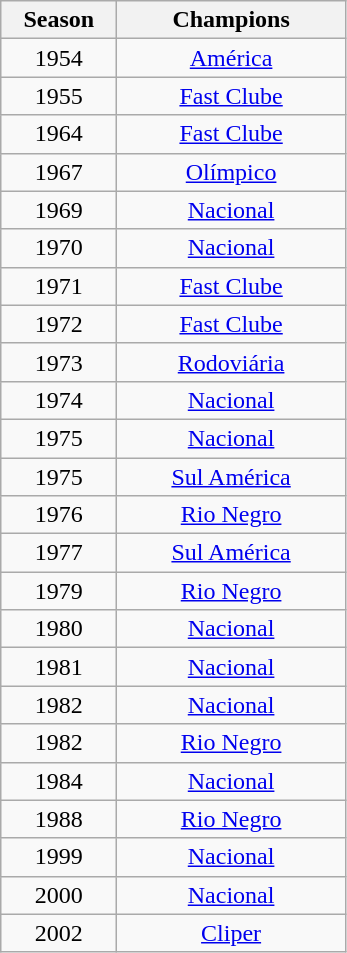<table class="wikitable" style="text-align:center; margin-left:1em;">
<tr>
<th style="width:70px">Season</th>
<th style="width:145px">Champions</th>
</tr>
<tr>
<td>1954</td>
<td><a href='#'>América</a></td>
</tr>
<tr>
<td>1955</td>
<td><a href='#'>Fast Clube</a></td>
</tr>
<tr>
<td>1964</td>
<td><a href='#'>Fast Clube</a></td>
</tr>
<tr>
<td>1967</td>
<td><a href='#'>Olímpico</a></td>
</tr>
<tr>
<td>1969</td>
<td><a href='#'>Nacional</a></td>
</tr>
<tr>
<td>1970</td>
<td><a href='#'>Nacional</a></td>
</tr>
<tr>
<td>1971</td>
<td><a href='#'>Fast Clube</a></td>
</tr>
<tr>
<td>1972</td>
<td><a href='#'>Fast Clube</a></td>
</tr>
<tr>
<td>1973</td>
<td><a href='#'>Rodoviária</a></td>
</tr>
<tr>
<td>1974</td>
<td><a href='#'>Nacional</a></td>
</tr>
<tr>
<td>1975</td>
<td><a href='#'>Nacional</a></td>
</tr>
<tr>
<td>1975</td>
<td><a href='#'>Sul América</a></td>
</tr>
<tr>
<td>1976</td>
<td><a href='#'>Rio Negro</a></td>
</tr>
<tr>
<td>1977</td>
<td><a href='#'>Sul América</a></td>
</tr>
<tr>
<td>1979</td>
<td><a href='#'>Rio Negro</a></td>
</tr>
<tr>
<td>1980</td>
<td><a href='#'>Nacional</a></td>
</tr>
<tr>
<td>1981</td>
<td><a href='#'>Nacional</a></td>
</tr>
<tr>
<td>1982</td>
<td><a href='#'>Nacional</a></td>
</tr>
<tr>
<td>1982</td>
<td><a href='#'>Rio Negro</a></td>
</tr>
<tr>
<td>1984</td>
<td><a href='#'>Nacional</a></td>
</tr>
<tr>
<td>1988</td>
<td><a href='#'>Rio Negro</a></td>
</tr>
<tr>
<td>1999</td>
<td><a href='#'>Nacional</a></td>
</tr>
<tr>
<td>2000</td>
<td><a href='#'>Nacional</a></td>
</tr>
<tr>
<td>2002</td>
<td><a href='#'>Cliper</a></td>
</tr>
</table>
